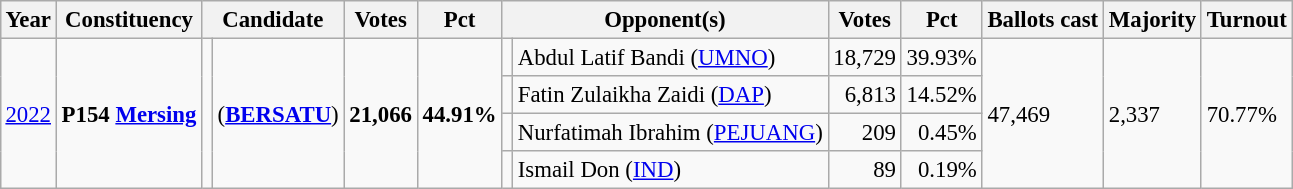<table class="wikitable" style="margin:0.5em ; font-size:95%">
<tr>
<th>Year</th>
<th>Constituency</th>
<th colspan=2>Candidate</th>
<th>Votes</th>
<th>Pct</th>
<th colspan=2>Opponent(s)</th>
<th>Votes</th>
<th>Pct</th>
<th>Ballots cast</th>
<th>Majority</th>
<th>Turnout</th>
</tr>
<tr>
<td rowspan=4><a href='#'>2022</a></td>
<td rowspan=4><strong>P154 <a href='#'>Mersing</a></strong></td>
<td rowspan=4 bgcolor=></td>
<td rowspan=4> (<a href='#'><strong>BERSATU</strong></a>)</td>
<td rowspan=4 align=right><strong>21,066</strong></td>
<td rowspan=4><strong>44.91%</strong></td>
<td></td>
<td>Abdul Latif Bandi (<a href='#'>UMNO</a>)</td>
<td align=right>18,729</td>
<td>39.93%</td>
<td rowspan=4>47,469</td>
<td rowspan=4>2,337</td>
<td rowspan=4>70.77%</td>
</tr>
<tr>
<td></td>
<td>Fatin Zulaikha Zaidi (<a href='#'>DAP</a>)</td>
<td align=right>6,813</td>
<td>14.52%</td>
</tr>
<tr>
<td bgcolor=></td>
<td>Nurfatimah Ibrahim (<a href='#'>PEJUANG</a>)</td>
<td align=right>209</td>
<td align=right>0.45%</td>
</tr>
<tr>
<td></td>
<td>Ismail Don (<a href='#'>IND</a>)</td>
<td align=right>89</td>
<td align=right>0.19%</td>
</tr>
</table>
